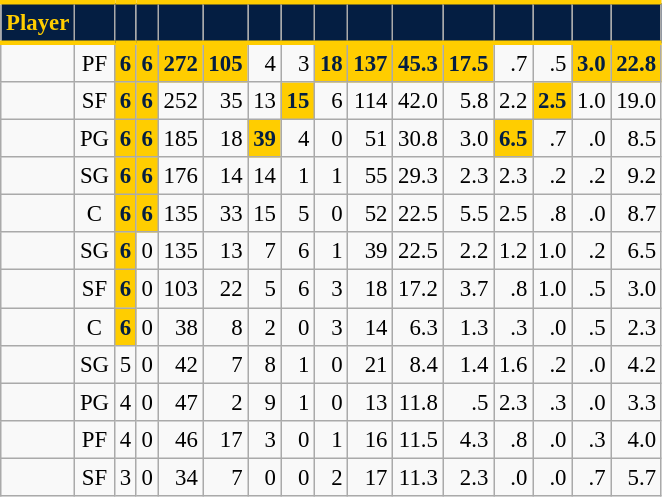<table class="wikitable sortable" style="font-size: 95%; text-align:right;">
<tr>
<th style="background:#041E42; color:#FFCD00; border-top:#FFCD00 3px solid; border-bottom:#FFCD00 3px solid;">Player</th>
<th style="background:#041E42; color:#FFCD00; border-top:#FFCD00 3px solid; border-bottom:#FFCD00 3px solid;"></th>
<th style="background:#041E42; color:#FFCD00; border-top:#FFCD00 3px solid; border-bottom:#FFCD00 3px solid;"></th>
<th style="background:#041E42; color:#FFCD00; border-top:#FFCD00 3px solid; border-bottom:#FFCD00 3px solid;"></th>
<th style="background:#041E42; color:#FFCD00; border-top:#FFCD00 3px solid; border-bottom:#FFCD00 3px solid;"></th>
<th style="background:#041E42; color:#FFCD00; border-top:#FFCD00 3px solid; border-bottom:#FFCD00 3px solid;"></th>
<th style="background:#041E42; color:#FFCD00; border-top:#FFCD00 3px solid; border-bottom:#FFCD00 3px solid;"></th>
<th style="background:#041E42; color:#FFCD00; border-top:#FFCD00 3px solid; border-bottom:#FFCD00 3px solid;"></th>
<th style="background:#041E42; color:#FFCD00; border-top:#FFCD00 3px solid; border-bottom:#FFCD00 3px solid;"></th>
<th style="background:#041E42; color:#FFCD00; border-top:#FFCD00 3px solid; border-bottom:#FFCD00 3px solid;"></th>
<th style="background:#041E42; color:#FFCD00; border-top:#FFCD00 3px solid; border-bottom:#FFCD00 3px solid;"></th>
<th style="background:#041E42; color:#FFCD00; border-top:#FFCD00 3px solid; border-bottom:#FFCD00 3px solid;"></th>
<th style="background:#041E42; color:#FFCD00; border-top:#FFCD00 3px solid; border-bottom:#FFCD00 3px solid;"></th>
<th style="background:#041E42; color:#FFCD00; border-top:#FFCD00 3px solid; border-bottom:#FFCD00 3px solid;"></th>
<th style="background:#041E42; color:#FFCD00; border-top:#FFCD00 3px solid; border-bottom:#FFCD00 3px solid;"></th>
<th style="background:#041E42; color:#FFCD00; border-top:#FFCD00 3px solid; border-bottom:#FFCD00 3px solid;"></th>
</tr>
<tr>
<td style="text-align:left;"></td>
<td style="text-align:center;">PF</td>
<td style="background:#FFCD00; color:#041E42;"><strong>6</strong></td>
<td style="background:#FFCD00; color:#041E42;"><strong>6</strong></td>
<td style="background:#FFCD00; color:#041E42;"><strong>272</strong></td>
<td style="background:#FFCD00; color:#041E42;"><strong>105</strong></td>
<td>4</td>
<td>3</td>
<td style="background:#FFCD00; color:#041E42;"><strong>18</strong></td>
<td style="background:#FFCD00; color:#041E42;"><strong>137</strong></td>
<td style="background:#FFCD00; color:#041E42;"><strong>45.3</strong></td>
<td style="background:#FFCD00; color:#041E42;"><strong>17.5</strong></td>
<td>.7</td>
<td>.5</td>
<td style="background:#FFCD00; color:#041E42;"><strong>3.0</strong></td>
<td style="background:#FFCD00; color:#041E42;"><strong>22.8</strong></td>
</tr>
<tr>
<td style="text-align:left;"></td>
<td style="text-align:center;">SF</td>
<td style="background:#FFCD00; color:#041E42;"><strong>6</strong></td>
<td style="background:#FFCD00; color:#041E42;"><strong>6</strong></td>
<td>252</td>
<td>35</td>
<td>13</td>
<td style="background:#FFCD00; color:#041E42;"><strong>15</strong></td>
<td>6</td>
<td>114</td>
<td>42.0</td>
<td>5.8</td>
<td>2.2</td>
<td style="background:#FFCD00; color:#041E42;"><strong>2.5</strong></td>
<td>1.0</td>
<td>19.0</td>
</tr>
<tr>
<td style="text-align:left;"></td>
<td style="text-align:center;">PG</td>
<td style="background:#FFCD00; color:#041E42;"><strong>6</strong></td>
<td style="background:#FFCD00; color:#041E42;"><strong>6</strong></td>
<td>185</td>
<td>18</td>
<td style="background:#FFCD00; color:#041E42;"><strong>39</strong></td>
<td>4</td>
<td>0</td>
<td>51</td>
<td>30.8</td>
<td>3.0</td>
<td style="background:#FFCD00; color:#041E42;"><strong>6.5</strong></td>
<td>.7</td>
<td>.0</td>
<td>8.5</td>
</tr>
<tr>
<td style="text-align:left;"></td>
<td style="text-align:center;">SG</td>
<td style="background:#FFCD00; color:#041E42;"><strong>6</strong></td>
<td style="background:#FFCD00; color:#041E42;"><strong>6</strong></td>
<td>176</td>
<td>14</td>
<td>14</td>
<td>1</td>
<td>1</td>
<td>55</td>
<td>29.3</td>
<td>2.3</td>
<td>2.3</td>
<td>.2</td>
<td>.2</td>
<td>9.2</td>
</tr>
<tr>
<td style="text-align:left;"></td>
<td style="text-align:center;">C</td>
<td style="background:#FFCD00; color:#041E42;"><strong>6</strong></td>
<td style="background:#FFCD00; color:#041E42;"><strong>6</strong></td>
<td>135</td>
<td>33</td>
<td>15</td>
<td>5</td>
<td>0</td>
<td>52</td>
<td>22.5</td>
<td>5.5</td>
<td>2.5</td>
<td>.8</td>
<td>.0</td>
<td>8.7</td>
</tr>
<tr>
<td style="text-align:left;"></td>
<td style="text-align:center;">SG</td>
<td style="background:#FFCD00; color:#041E42;"><strong>6</strong></td>
<td>0</td>
<td>135</td>
<td>13</td>
<td>7</td>
<td>6</td>
<td>1</td>
<td>39</td>
<td>22.5</td>
<td>2.2</td>
<td>1.2</td>
<td>1.0</td>
<td>.2</td>
<td>6.5</td>
</tr>
<tr>
<td style="text-align:left;"></td>
<td style="text-align:center;">SF</td>
<td style="background:#FFCD00; color:#041E42;"><strong>6</strong></td>
<td>0</td>
<td>103</td>
<td>22</td>
<td>5</td>
<td>6</td>
<td>3</td>
<td>18</td>
<td>17.2</td>
<td>3.7</td>
<td>.8</td>
<td>1.0</td>
<td>.5</td>
<td>3.0</td>
</tr>
<tr>
<td style="text-align:left;"></td>
<td style="text-align:center;">C</td>
<td style="background:#FFCD00; color:#041E42;"><strong>6</strong></td>
<td>0</td>
<td>38</td>
<td>8</td>
<td>2</td>
<td>0</td>
<td>3</td>
<td>14</td>
<td>6.3</td>
<td>1.3</td>
<td>.3</td>
<td>.0</td>
<td>.5</td>
<td>2.3</td>
</tr>
<tr>
<td style="text-align:left;"></td>
<td style="text-align:center;">SG</td>
<td>5</td>
<td>0</td>
<td>42</td>
<td>7</td>
<td>8</td>
<td>1</td>
<td>0</td>
<td>21</td>
<td>8.4</td>
<td>1.4</td>
<td>1.6</td>
<td>.2</td>
<td>.0</td>
<td>4.2</td>
</tr>
<tr>
<td style="text-align:left;"></td>
<td style="text-align:center;">PG</td>
<td>4</td>
<td>0</td>
<td>47</td>
<td>2</td>
<td>9</td>
<td>1</td>
<td>0</td>
<td>13</td>
<td>11.8</td>
<td>.5</td>
<td>2.3</td>
<td>.3</td>
<td>.0</td>
<td>3.3</td>
</tr>
<tr>
<td style="text-align:left;"></td>
<td style="text-align:center;">PF</td>
<td>4</td>
<td>0</td>
<td>46</td>
<td>17</td>
<td>3</td>
<td>0</td>
<td>1</td>
<td>16</td>
<td>11.5</td>
<td>4.3</td>
<td>.8</td>
<td>.0</td>
<td>.3</td>
<td>4.0</td>
</tr>
<tr>
<td style="text-align:left;"></td>
<td style="text-align:center;">SF</td>
<td>3</td>
<td>0</td>
<td>34</td>
<td>7</td>
<td>0</td>
<td>0</td>
<td>2</td>
<td>17</td>
<td>11.3</td>
<td>2.3</td>
<td>.0</td>
<td>.0</td>
<td>.7</td>
<td>5.7</td>
</tr>
</table>
